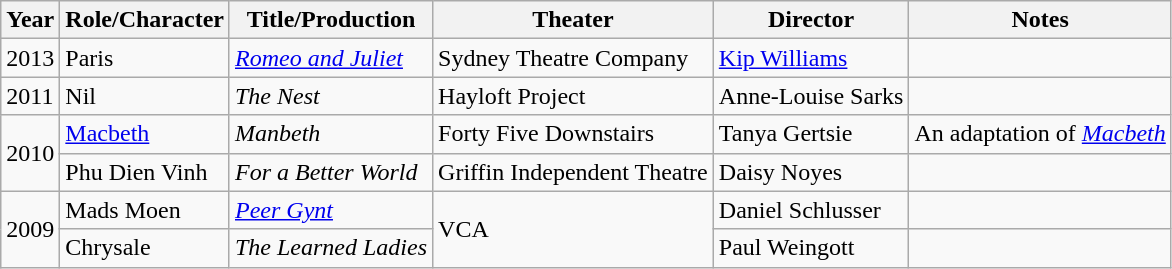<table class="wikitable">
<tr>
<th>Year</th>
<th>Role/Character</th>
<th>Title/Production</th>
<th>Theater</th>
<th>Director</th>
<th>Notes</th>
</tr>
<tr>
<td rowspan="1">2013</td>
<td rowspan="1">Paris</td>
<td><em><a href='#'>Romeo and Juliet</a></em></td>
<td rowspan="1">Sydney Theatre Company</td>
<td rowspan="1"><a href='#'>Kip Williams</a></td>
<td></td>
</tr>
<tr>
<td>2011</td>
<td rowspan="1">Nil</td>
<td><em>The Nest</em></td>
<td rowspan="1">Hayloft Project</td>
<td rowspan="1">Anne-Louise Sarks</td>
<td></td>
</tr>
<tr>
<td rowspan=2>2010</td>
<td><a href='#'>Macbeth</a></td>
<td><em>Manbeth</em></td>
<td>Forty Five Downstairs</td>
<td>Tanya Gertsie</td>
<td>An adaptation of <em><a href='#'>Macbeth</a></em></td>
</tr>
<tr>
<td rowspan="1">Phu Dien Vinh</td>
<td><em>For a Better World</em></td>
<td rowspan="1">Griffin Independent Theatre</td>
<td rowspan="1">Daisy Noyes</td>
<td></td>
</tr>
<tr>
<td rowspan=2>2009</td>
<td>Mads Moen</td>
<td><em><a href='#'>Peer Gynt</a></em></td>
<td rowspan="2">VCA</td>
<td>Daniel Schlusser</td>
<td></td>
</tr>
<tr>
<td>Chrysale</td>
<td><em>The Learned Ladies</em></td>
<td>Paul Weingott</td>
<td></td>
</tr>
</table>
